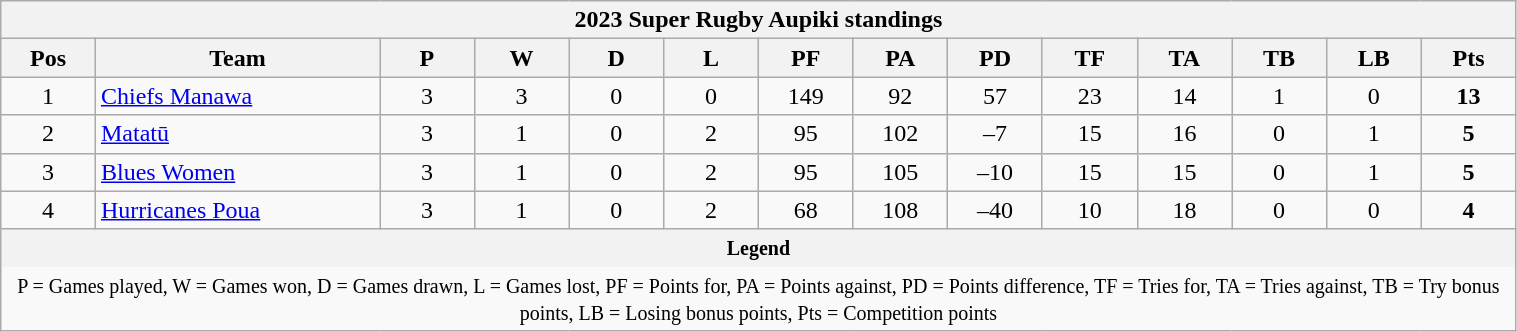<table class="wikitable" style="text-align:center; font-size:100%; width:80%;">
<tr>
<th colspan=14 cellpadding="0" cellspacing="0">2023 Super Rugby Aupiki standings</th>
</tr>
<tr>
<th style="width:5%;">Pos</th>
<th style="width:15%;">Team</th>
<th style="width:5%;">P</th>
<th style="width:5%;">W</th>
<th style="width:5%;">D</th>
<th style="width:5%;">L</th>
<th style="width:5%;">PF</th>
<th style="width:5%;">PA</th>
<th style="width:5%;">PD</th>
<th style="width:5%;">TF</th>
<th style="width:5%;">TA</th>
<th style="width:5%;">TB</th>
<th style="width:5%;">LB</th>
<th style="width:5%;">Pts</th>
</tr>
<tr>
<td>1</td>
<td style="text-align:left;"><a href='#'>Chiefs Manawa</a></td>
<td>3</td>
<td>3</td>
<td>0</td>
<td>0</td>
<td>149</td>
<td>92</td>
<td>57</td>
<td>23</td>
<td>14</td>
<td>1</td>
<td>0</td>
<td><strong>13</strong></td>
</tr>
<tr>
<td>2</td>
<td style="text-align:left;"><a href='#'>Matatū</a></td>
<td>3</td>
<td>1</td>
<td>0</td>
<td>2</td>
<td>95</td>
<td>102</td>
<td>–7</td>
<td>15</td>
<td>16</td>
<td>0</td>
<td>1</td>
<td><strong>5</strong></td>
</tr>
<tr>
<td>3</td>
<td style="text-align:left;"><a href='#'>Blues Women</a></td>
<td>3</td>
<td>1</td>
<td>0</td>
<td>2</td>
<td>95</td>
<td>105</td>
<td>–10</td>
<td>15</td>
<td>15</td>
<td>0</td>
<td>1</td>
<td><strong>5</strong></td>
</tr>
<tr>
<td>4</td>
<td style="text-align:left;"><a href='#'>Hurricanes Poua</a></td>
<td>3</td>
<td>1</td>
<td>0</td>
<td>2</td>
<td>68</td>
<td>108</td>
<td>–40</td>
<td>10</td>
<td>18</td>
<td>0</td>
<td>0</td>
<td><strong>4</strong></td>
</tr>
<tr>
<th colspan=14 style="border:0px"><small>Legend</small></th>
</tr>
<tr>
<td colspan=14 style="border:0px"><small>P = Games played, W = Games won, D = Games drawn, L = Games lost, PF = Points for, PA = Points against, PD = Points difference, TF = Tries for, TA = Tries against, TB = Try bonus points, LB = Losing bonus points, Pts = Competition points</small></td>
</tr>
</table>
